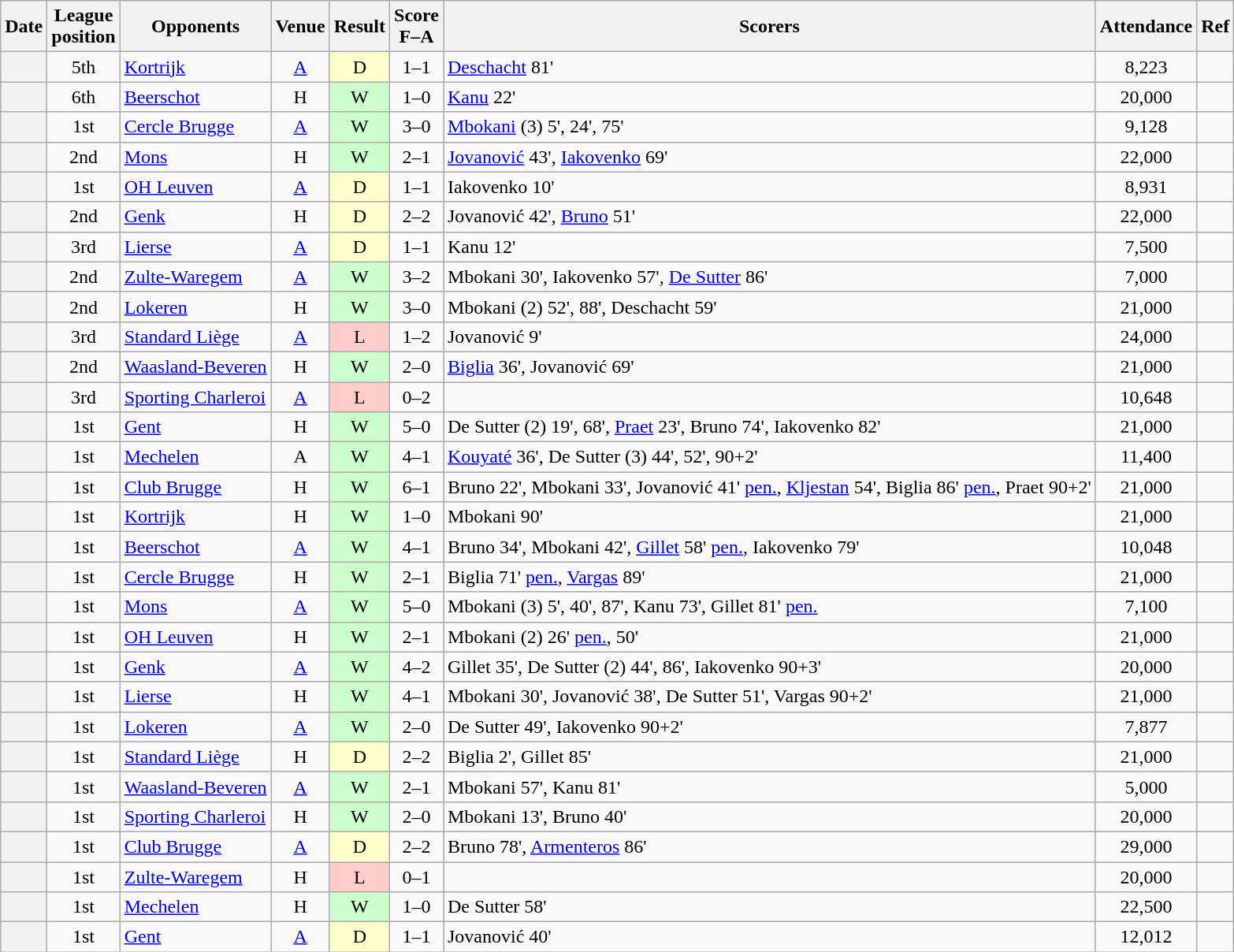<table class="wikitable plainrowheaders sortable" style="text-align:center">
<tr>
<th scope="col">Date</th>
<th scope="col">League<br>position</th>
<th scope="col">Opponents</th>
<th scope="col">Venue</th>
<th scope="col">Result</th>
<th scope="col">Score<br>F–A</th>
<th scope="col" class="unsortable">Scorers</th>
<th scope="col">Attendance</th>
<th scope="col" class="unsortable">Ref</th>
</tr>
<tr>
<th scope="row"></th>
<td>5th</td>
<td align="left"><a href='#'>Kortrijk</a></td>
<td><a href='#'>A</a></td>
<td style="background-color:#FFFFCC">D</td>
<td>1–1</td>
<td align="left"><a href='#'>Deschacht</a> 81'</td>
<td>8,223</td>
<td></td>
</tr>
<tr>
<th scope="row"></th>
<td>6th</td>
<td align="left"><a href='#'>Beerschot</a></td>
<td>H</td>
<td style="background-color:#CCFFCC">W</td>
<td>1–0</td>
<td align="left"><a href='#'>Kanu</a> 22'</td>
<td>20,000</td>
<td></td>
</tr>
<tr>
<th scope="row"></th>
<td>1st</td>
<td align="left"><a href='#'>Cercle Brugge</a></td>
<td><a href='#'>A</a></td>
<td style="background-color:#CCFFCC">W</td>
<td>3–0</td>
<td align="left"><a href='#'>Mbokani</a> (3) 5', 24', 75'</td>
<td>9,128</td>
<td></td>
</tr>
<tr>
<th scope="row"></th>
<td>2nd</td>
<td align="left"><a href='#'>Mons</a></td>
<td>H</td>
<td style="background-color:#CCFFCC">W</td>
<td>2–1</td>
<td align="left"><a href='#'>Jovanović</a> 43', <a href='#'>Iakovenko</a> 69'</td>
<td>22,000</td>
<td></td>
</tr>
<tr>
<th scope="row"></th>
<td>1st</td>
<td align="left"><a href='#'>OH Leuven</a></td>
<td><a href='#'>A</a></td>
<td style="background-color:#FFFFCC">D</td>
<td>1–1</td>
<td align="left">Iakovenko 10'</td>
<td>8,931</td>
<td></td>
</tr>
<tr>
<th scope="row"></th>
<td>2nd</td>
<td align="left"><a href='#'>Genk</a></td>
<td>H</td>
<td style="background-color:#FFFFCC">D</td>
<td>2–2</td>
<td align="left">Jovanović 42', <a href='#'>Bruno</a> 51'</td>
<td>22,000</td>
<td></td>
</tr>
<tr>
<th scope="row"></th>
<td>3rd</td>
<td align="left"><a href='#'>Lierse</a></td>
<td><a href='#'>A</a></td>
<td style="background-color:#FFFFCC">D</td>
<td>1–1</td>
<td align="left">Kanu 12'</td>
<td>7,500</td>
<td></td>
</tr>
<tr>
<th scope="row"></th>
<td>2nd</td>
<td align="left"><a href='#'>Zulte-Waregem</a></td>
<td><a href='#'>A</a></td>
<td style="background-color:#CCFFCC">W</td>
<td>3–2</td>
<td align="left">Mbokani 30', Iakovenko 57', <a href='#'>De Sutter</a> 86'</td>
<td>7,000</td>
<td></td>
</tr>
<tr>
<th scope="row"></th>
<td>2nd</td>
<td align="left"><a href='#'>Lokeren</a></td>
<td>H</td>
<td style="background-color:#CCFFCC">W</td>
<td>3–0</td>
<td align="left">Mbokani (2) 52', 88', Deschacht 59'</td>
<td>21,000</td>
<td></td>
</tr>
<tr>
<th scope="row"></th>
<td>3rd</td>
<td align="left"><a href='#'>Standard Liège</a></td>
<td><a href='#'>A</a></td>
<td style="background-color:#FFCCCC">L</td>
<td>1–2</td>
<td align="left">Jovanović 9'</td>
<td>24,000</td>
<td></td>
</tr>
<tr>
<th scope="row"></th>
<td>2nd</td>
<td align="left"><a href='#'>Waasland-Beveren</a></td>
<td>H</td>
<td style="background-color:#CCFFCC">W</td>
<td>2–0</td>
<td align="left"><a href='#'>Biglia</a> 36', Jovanović 69'</td>
<td>21,000</td>
<td></td>
</tr>
<tr>
<th scope="row"></th>
<td>3rd</td>
<td align="left"><a href='#'>Sporting Charleroi</a></td>
<td><a href='#'>A</a></td>
<td style="background-color:#FFCCCC">L</td>
<td>0–2</td>
<td align="left"></td>
<td>10,648</td>
<td></td>
</tr>
<tr>
<th scope="row"></th>
<td>1st</td>
<td align="left"><a href='#'>Gent</a></td>
<td>H</td>
<td style="background-color:#CCFFCC">W</td>
<td>5–0</td>
<td align="left">De Sutter (2) 19', 68', <a href='#'>Praet</a> 23', Bruno 74', Iakovenko 82'</td>
<td>21,000</td>
<td></td>
</tr>
<tr>
<th scope="row"></th>
<td>1st</td>
<td align="left"><a href='#'>Mechelen</a></td>
<td>A</td>
<td style="background-color:#CCFFCC">W</td>
<td>4–1</td>
<td align="left"><a href='#'>Kouyaté</a> 36', De Sutter (3) 44', 52', 90+2'</td>
<td>11,400</td>
<td></td>
</tr>
<tr>
<th scope="row"></th>
<td>1st</td>
<td align="left"><a href='#'>Club Brugge</a></td>
<td>H</td>
<td style="background-color:#CCFFCC">W</td>
<td>6–1</td>
<td align="left">Bruno 22', Mbokani 33', Jovanović 41' <a href='#'>pen.</a>, <a href='#'>Kljestan</a> 54', Biglia 86' <a href='#'>pen.</a>, Praet 90+2'</td>
<td>21,000</td>
<td></td>
</tr>
<tr>
<th scope="row"></th>
<td>1st</td>
<td align="left"><a href='#'>Kortrijk</a></td>
<td>H</td>
<td style="background-color:#CCFFCC">W</td>
<td>1–0</td>
<td align="left">Mbokani 90'</td>
<td>21,000</td>
<td></td>
</tr>
<tr>
<th scope="row"></th>
<td>1st</td>
<td align="left"><a href='#'>Beerschot</a></td>
<td><a href='#'>A</a></td>
<td style="background-color:#CCFFCC">W</td>
<td>4–1</td>
<td align="left">Bruno 34', Mbokani 42', <a href='#'>Gillet</a> 58' <a href='#'>pen.</a>, Iakovenko 79'</td>
<td>10,048</td>
<td></td>
</tr>
<tr>
<th scope="row"></th>
<td>1st</td>
<td align="left"><a href='#'>Cercle Brugge</a></td>
<td>H</td>
<td style="background-color:#CCFFCC">W</td>
<td>2–1</td>
<td align="left">Biglia 71' <a href='#'>pen.</a>, <a href='#'>Vargas</a> 89'</td>
<td>21,000</td>
<td></td>
</tr>
<tr>
<th scope="row"></th>
<td>1st</td>
<td align="left"><a href='#'>Mons</a></td>
<td><a href='#'>A</a></td>
<td style="background-color:#CCFFCC">W</td>
<td>5–0</td>
<td align="left">Mbokani (3) 5', 40', 87', Kanu 73', Gillet 81' <a href='#'>pen.</a></td>
<td>7,100</td>
<td></td>
</tr>
<tr>
<th scope="row"></th>
<td>1st</td>
<td align="left"><a href='#'>OH Leuven</a></td>
<td>H</td>
<td style="background-color:#CCFFCC">W</td>
<td>2–1</td>
<td align="left">Mbokani (2) 26' <a href='#'>pen.</a>, 50'</td>
<td>21,000</td>
<td></td>
</tr>
<tr>
<th scope="row"></th>
<td>1st</td>
<td align="left"><a href='#'>Genk</a></td>
<td><a href='#'>A</a></td>
<td style="background-color:#CCFFCC">W</td>
<td>4–2</td>
<td align="left">Gillet 35', De Sutter (2) 44', 86', Iakovenko 90+3'</td>
<td>20,000</td>
<td></td>
</tr>
<tr>
<th scope="row"></th>
<td>1st</td>
<td align="left"><a href='#'>Lierse</a></td>
<td>H</td>
<td style="background-color:#CCFFCC">W</td>
<td>4–1</td>
<td align="left">Mbokani 30', Jovanović 38', De Sutter 51', Vargas 90+2'</td>
<td>21,000</td>
<td></td>
</tr>
<tr>
<th scope="row"></th>
<td>1st</td>
<td align="left"><a href='#'>Lokeren</a></td>
<td><a href='#'>A</a></td>
<td style="background-color:#CCFFCC">W</td>
<td>2–0</td>
<td align="left">De Sutter 49', Iakovenko 90+2'</td>
<td>7,877</td>
<td></td>
</tr>
<tr>
<th scope="row"></th>
<td>1st</td>
<td align="left"><a href='#'>Standard Liège</a></td>
<td>H</td>
<td style="background-color:#FFFFCC">D</td>
<td>2–2</td>
<td align="left">Biglia 2', Gillet 85'</td>
<td>21,000</td>
<td></td>
</tr>
<tr>
<th scope="row"></th>
<td>1st</td>
<td align="left"><a href='#'>Waasland-Beveren</a></td>
<td><a href='#'>A</a></td>
<td style="background-color:#CCFFCC">W</td>
<td>2–1</td>
<td align="left">Mbokani 57', Kanu 81'</td>
<td>5,000</td>
<td></td>
</tr>
<tr>
<th scope="row"></th>
<td>1st</td>
<td align="left"><a href='#'>Sporting Charleroi</a></td>
<td>H</td>
<td style="background-color:#CCFFCC">W</td>
<td>2–0</td>
<td align="left">Mbokani 13', Bruno 40'</td>
<td>20,000</td>
<td></td>
</tr>
<tr>
<th scope="row"></th>
<td>1st</td>
<td align="left"><a href='#'>Club Brugge</a></td>
<td><a href='#'>A</a></td>
<td style="background-color:#FFFFCC">D</td>
<td>2–2</td>
<td align="left">Bruno 78', <a href='#'>Armenteros</a> 86'</td>
<td>29,000</td>
<td></td>
</tr>
<tr>
<th scope="row"></th>
<td>1st</td>
<td align="left"><a href='#'>Zulte-Waregem</a></td>
<td>H</td>
<td style="background-color:#FFCCCC">L</td>
<td>0–1</td>
<td align="left"></td>
<td>20,000</td>
<td></td>
</tr>
<tr>
<th scope="row"></th>
<td>1st</td>
<td align="left"><a href='#'>Mechelen</a></td>
<td>H</td>
<td style="background-color:#CCFFCC">W</td>
<td>1–0</td>
<td align="left">De Sutter 58'</td>
<td>22,500</td>
<td></td>
</tr>
<tr>
<th scope="row"></th>
<td>1st</td>
<td align="left"><a href='#'>Gent</a></td>
<td><a href='#'>A</a></td>
<td style="background-color:#FFFFCC">D</td>
<td>1–1</td>
<td align="left">Jovanović 40'</td>
<td>12,012</td>
<td></td>
</tr>
</table>
